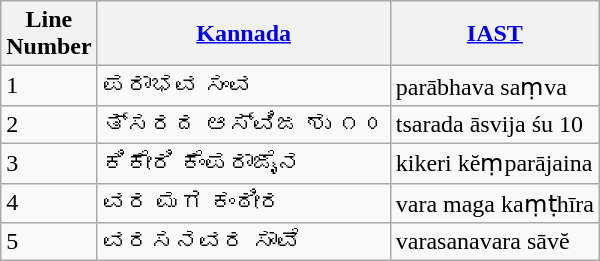<table class="wikitable">
<tr>
<th>Line<br>Number</th>
<th><a href='#'>Kannada</a></th>
<th><a href='#'>IAST</a></th>
</tr>
<tr>
<td>1</td>
<td>ಪರಾಭವ ಸಂವ</td>
<td>parābhava saṃva</td>
</tr>
<tr>
<td>2</td>
<td>ತ್ಸರದ ಆಸ್ವಿಜ ಶು ೧೦</td>
<td>tsarada āsvija śu 10</td>
</tr>
<tr>
<td>3</td>
<td>ಕಿಕೇರಿ ಕೆಂಪರಾಜೈನ</td>
<td>kikeri kĕṃparājaina</td>
</tr>
<tr>
<td>4</td>
<td>ವರ ಮಗ ಕಂಠೀರ</td>
<td>vara maga kaṃṭhīra</td>
</tr>
<tr>
<td>5</td>
<td>ವರಸನವರ ಸಾವೆ</td>
<td>varasanavara sāvĕ</td>
</tr>
</table>
